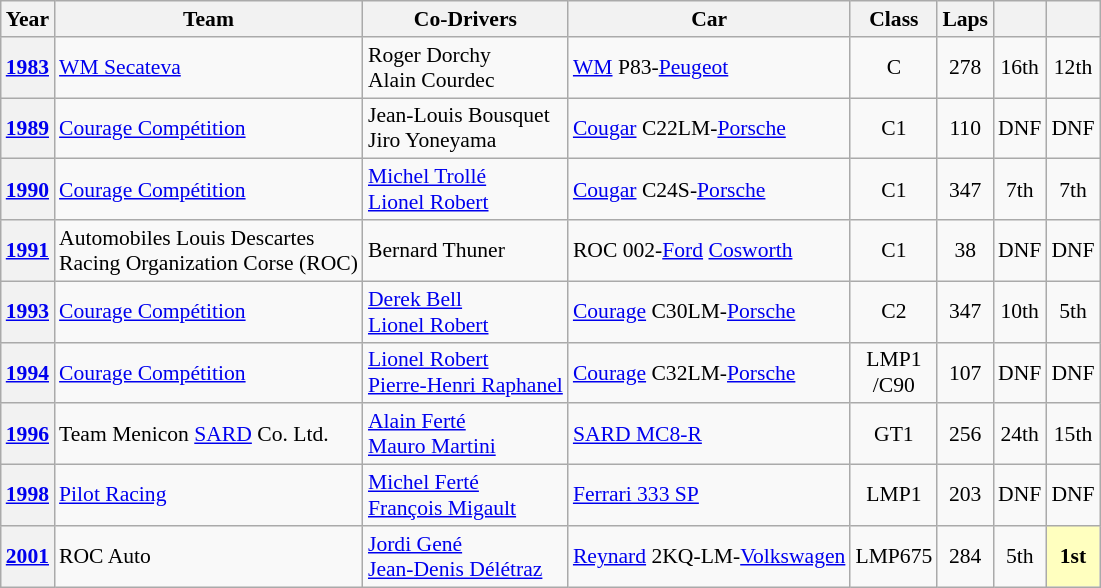<table class="wikitable" style="text-align:center; font-size:90%">
<tr>
<th>Year</th>
<th>Team</th>
<th>Co-Drivers</th>
<th>Car</th>
<th>Class</th>
<th>Laps</th>
<th></th>
<th></th>
</tr>
<tr>
<th><a href='#'>1983</a></th>
<td align="left" nowrap> <a href='#'>WM Secateva</a></td>
<td align="left" nowrap> Roger Dorchy<br> Alain Courdec</td>
<td align="left" nowrap><a href='#'>WM</a> P83-<a href='#'>Peugeot</a></td>
<td>C</td>
<td>278</td>
<td>16th</td>
<td>12th</td>
</tr>
<tr>
<th><a href='#'>1989</a></th>
<td align="left" nowrap> <a href='#'>Courage Compétition</a></td>
<td align="left" nowrap> Jean-Louis Bousquet<br> Jiro Yoneyama</td>
<td align="left" nowrap><a href='#'>Cougar</a> C22LM-<a href='#'>Porsche</a></td>
<td>C1</td>
<td>110</td>
<td>DNF</td>
<td>DNF</td>
</tr>
<tr>
<th><a href='#'>1990</a></th>
<td align="left" nowrap> <a href='#'>Courage Compétition</a></td>
<td align="left" nowrap> <a href='#'>Michel Trollé</a><br> <a href='#'>Lionel Robert</a></td>
<td align="left" nowrap><a href='#'>Cougar</a> C24S-<a href='#'>Porsche</a></td>
<td>C1</td>
<td>347</td>
<td>7th</td>
<td>7th</td>
</tr>
<tr>
<th><a href='#'>1991</a></th>
<td align="left" nowrap> Automobiles Louis Descartes<br> Racing Organization Corse (ROC)</td>
<td align="left" nowrap> Bernard Thuner</td>
<td align="left" nowrap>ROC 002-<a href='#'>Ford</a> <a href='#'>Cosworth</a></td>
<td>C1</td>
<td>38</td>
<td>DNF</td>
<td>DNF</td>
</tr>
<tr>
<th><a href='#'>1993</a></th>
<td align="left" nowrap> <a href='#'>Courage Compétition</a></td>
<td align="left" nowrap> <a href='#'>Derek Bell</a><br> <a href='#'>Lionel Robert</a></td>
<td align="left" nowrap><a href='#'>Courage</a> C30LM-<a href='#'>Porsche</a></td>
<td>C2</td>
<td>347</td>
<td>10th</td>
<td>5th</td>
</tr>
<tr>
<th><a href='#'>1994</a></th>
<td align="left" nowrap> <a href='#'>Courage Compétition</a></td>
<td align="left" nowrap> <a href='#'>Lionel Robert</a><br> <a href='#'>Pierre-Henri Raphanel</a></td>
<td align="left" nowrap><a href='#'>Courage</a> C32LM-<a href='#'>Porsche</a></td>
<td>LMP1<br>/C90</td>
<td>107</td>
<td>DNF</td>
<td>DNF</td>
</tr>
<tr>
<th><a href='#'>1996</a></th>
<td align="left" nowrap> Team Menicon <a href='#'>SARD</a> Co. Ltd.</td>
<td align="left" nowrap> <a href='#'>Alain Ferté</a><br> <a href='#'>Mauro Martini</a></td>
<td align="left" nowrap><a href='#'>SARD MC8-R</a></td>
<td>GT1</td>
<td>256</td>
<td>24th</td>
<td>15th</td>
</tr>
<tr>
<th><a href='#'>1998</a></th>
<td align="left" nowrap> <a href='#'>Pilot Racing</a></td>
<td align="left" nowrap> <a href='#'>Michel Ferté</a><br> <a href='#'>François Migault</a></td>
<td align="left" nowrap><a href='#'>Ferrari 333 SP</a></td>
<td>LMP1</td>
<td>203</td>
<td>DNF</td>
<td>DNF</td>
</tr>
<tr>
<th><a href='#'>2001</a></th>
<td align="left" nowrap> ROC Auto</td>
<td align="left" nowrap> <a href='#'>Jordi Gené</a><br> <a href='#'>Jean-Denis Délétraz</a></td>
<td align="left" nowrap><a href='#'>Reynard</a> 2KQ-LM-<a href='#'>Volkswagen</a></td>
<td>LMP675</td>
<td>284</td>
<td>5th</td>
<td style="background:#FFFFBF;"><strong>1st</strong></td>
</tr>
</table>
